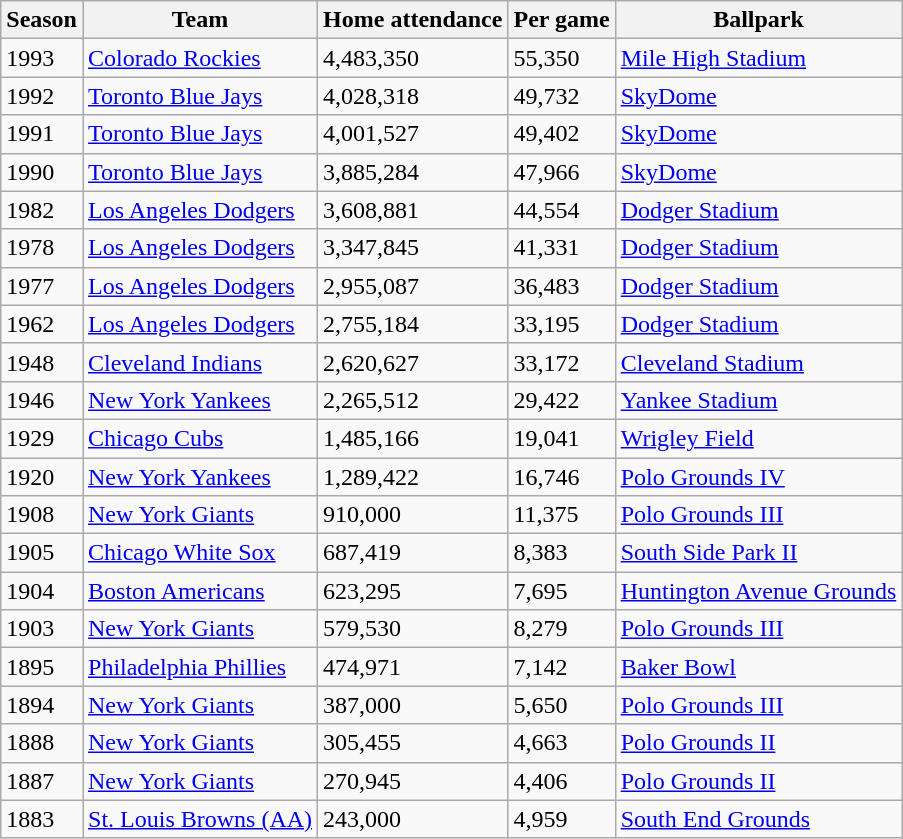<table class="wikitable sortable">
<tr>
<th>Season</th>
<th>Team</th>
<th>Home attendance</th>
<th>Per game</th>
<th>Ballpark</th>
</tr>
<tr>
<td>1993</td>
<td><a href='#'>Colorado Rockies</a></td>
<td>4,483,350</td>
<td>55,350</td>
<td><a href='#'>Mile High Stadium</a></td>
</tr>
<tr>
<td>1992</td>
<td><a href='#'>Toronto Blue Jays</a></td>
<td>4,028,318</td>
<td>49,732</td>
<td><a href='#'>SkyDome</a></td>
</tr>
<tr>
<td>1991</td>
<td><a href='#'>Toronto Blue Jays</a></td>
<td>4,001,527</td>
<td>49,402</td>
<td><a href='#'>SkyDome</a></td>
</tr>
<tr>
<td>1990</td>
<td><a href='#'>Toronto Blue Jays</a></td>
<td>3,885,284</td>
<td>47,966</td>
<td><a href='#'>SkyDome</a></td>
</tr>
<tr>
<td>1982</td>
<td><a href='#'>Los Angeles Dodgers</a></td>
<td>3,608,881</td>
<td>44,554</td>
<td><a href='#'>Dodger Stadium</a></td>
</tr>
<tr>
<td>1978</td>
<td><a href='#'>Los Angeles Dodgers</a></td>
<td>3,347,845</td>
<td>41,331</td>
<td><a href='#'>Dodger Stadium</a></td>
</tr>
<tr>
<td>1977</td>
<td><a href='#'>Los Angeles Dodgers</a></td>
<td>2,955,087</td>
<td>36,483</td>
<td><a href='#'>Dodger Stadium</a></td>
</tr>
<tr>
<td>1962</td>
<td><a href='#'>Los Angeles Dodgers</a></td>
<td>2,755,184</td>
<td>33,195</td>
<td><a href='#'>Dodger Stadium</a></td>
</tr>
<tr>
<td>1948</td>
<td><a href='#'>Cleveland Indians</a></td>
<td>2,620,627</td>
<td>33,172</td>
<td><a href='#'>Cleveland Stadium</a></td>
</tr>
<tr>
<td>1946</td>
<td><a href='#'>New York Yankees</a></td>
<td>2,265,512</td>
<td>29,422</td>
<td><a href='#'>Yankee Stadium</a></td>
</tr>
<tr>
<td>1929</td>
<td><a href='#'>Chicago Cubs</a></td>
<td>1,485,166</td>
<td>19,041</td>
<td><a href='#'>Wrigley Field</a></td>
</tr>
<tr>
<td>1920</td>
<td><a href='#'>New York Yankees</a></td>
<td>1,289,422</td>
<td>16,746</td>
<td><a href='#'>Polo Grounds IV</a></td>
</tr>
<tr>
<td>1908</td>
<td><a href='#'>New York Giants</a></td>
<td>910,000</td>
<td>11,375</td>
<td><a href='#'>Polo Grounds III</a></td>
</tr>
<tr>
<td>1905</td>
<td><a href='#'>Chicago White Sox</a></td>
<td>687,419</td>
<td>8,383</td>
<td><a href='#'>South Side Park II</a></td>
</tr>
<tr>
<td>1904</td>
<td><a href='#'>Boston Americans</a></td>
<td>623,295</td>
<td>7,695</td>
<td><a href='#'>Huntington Avenue Grounds</a></td>
</tr>
<tr>
<td>1903</td>
<td><a href='#'>New York Giants</a></td>
<td>579,530</td>
<td>8,279</td>
<td><a href='#'>Polo Grounds III</a></td>
</tr>
<tr>
<td>1895</td>
<td><a href='#'>Philadelphia Phillies</a></td>
<td>474,971</td>
<td>7,142</td>
<td><a href='#'>Baker Bowl</a></td>
</tr>
<tr>
<td>1894</td>
<td><a href='#'>New York Giants</a></td>
<td>387,000</td>
<td>5,650</td>
<td><a href='#'>Polo Grounds III</a></td>
</tr>
<tr>
<td>1888</td>
<td><a href='#'>New York Giants</a></td>
<td>305,455</td>
<td>4,663</td>
<td><a href='#'>Polo Grounds II</a></td>
</tr>
<tr>
<td>1887</td>
<td><a href='#'>New York Giants</a></td>
<td>270,945</td>
<td>4,406</td>
<td><a href='#'>Polo Grounds II</a></td>
</tr>
<tr>
<td>1883</td>
<td><a href='#'>St. Louis Browns (AA)</a></td>
<td>243,000</td>
<td>4,959</td>
<td><a href='#'>South End Grounds</a></td>
</tr>
</table>
